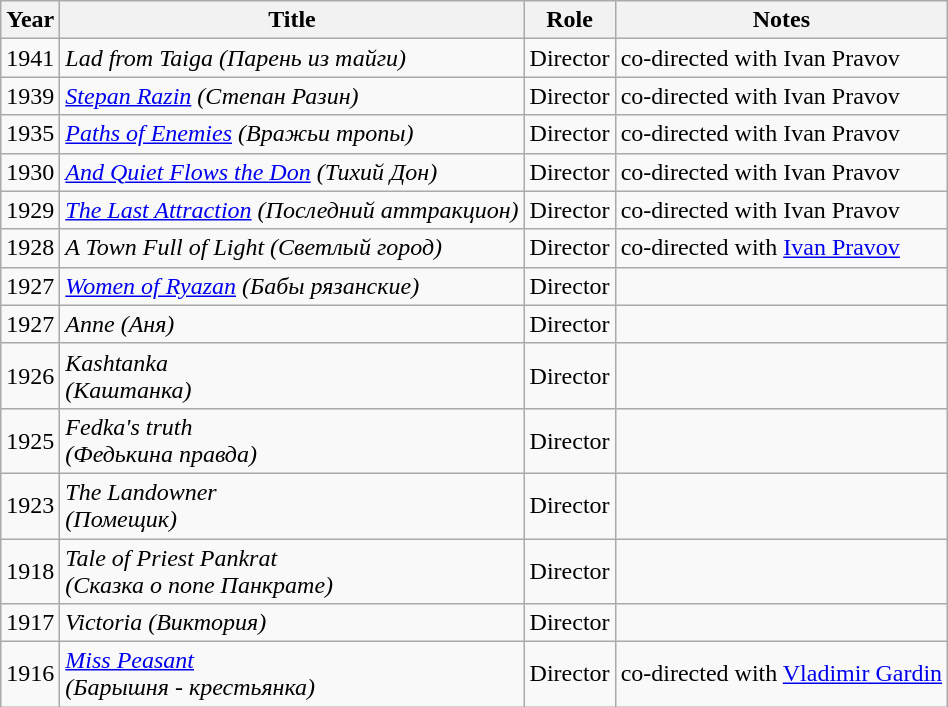<table class="wikitable">
<tr>
<th>Year</th>
<th>Title</th>
<th>Role</th>
<th>Notes</th>
</tr>
<tr>
<td>1941</td>
<td><em>Lad from Taiga (Парень из тайги)</em></td>
<td>Director</td>
<td>co-directed with Ivan Pravov</td>
</tr>
<tr>
<td>1939</td>
<td><em><a href='#'>Stepan Razin</a> (Степан Разин)</em></td>
<td>Director</td>
<td>co-directed with Ivan Pravov </td>
</tr>
<tr>
<td>1935</td>
<td><em><a href='#'>Paths of Enemies</a> (Вражьи тропы)</em></td>
<td>Director</td>
<td>co-directed with Ivan Pravov </td>
</tr>
<tr>
<td>1930</td>
<td><em><a href='#'>And Quiet Flows the Don</a> (Тихий Дон)</em></td>
<td>Director</td>
<td>co-directed with Ivan Pravov </td>
</tr>
<tr>
<td>1929</td>
<td><em><a href='#'>The Last Attraction</a> (Последний аттракцион)</em></td>
<td>Director</td>
<td>co-directed with Ivan Pravov </td>
</tr>
<tr>
<td>1928</td>
<td><em>A Town Full of Light (Светлый город)</em></td>
<td>Director</td>
<td>co-directed with <a href='#'>Ivan Pravov</a></td>
</tr>
<tr>
<td>1927</td>
<td><em><a href='#'>Women of Ryazan</a> (Бабы рязанские)</em></td>
<td>Director</td>
<td></td>
</tr>
<tr>
<td>1927</td>
<td><em>Anne (Аня)</em></td>
<td>Director</td>
<td></td>
</tr>
<tr>
<td>1926</td>
<td><em>Kashtanka</em><br><em>(Каштанка)</em></td>
<td>Director</td>
<td></td>
</tr>
<tr>
<td>1925</td>
<td><em>Fedka's truth</em><br><em>(Федькина правда)</em></td>
<td>Director</td>
<td></td>
</tr>
<tr>
<td>1923</td>
<td><em>The Landowner</em><br><em>(Помещик)</em></td>
<td>Director</td>
<td></td>
</tr>
<tr>
<td>1918</td>
<td><em>Tale of Priest Pankrat</em><br><em>(Сказка о попе Панкрате)</em></td>
<td>Director</td>
<td></td>
</tr>
<tr>
<td>1917</td>
<td><em>Victoria (Виктория)</em></td>
<td>Director</td>
<td></td>
</tr>
<tr>
<td>1916</td>
<td><em><a href='#'>Miss Peasant</a></em><br><em>(Барышня - крестьянка)</em></td>
<td>Director</td>
<td>co-directed with <a href='#'>Vladimir Gardin</a></td>
</tr>
</table>
